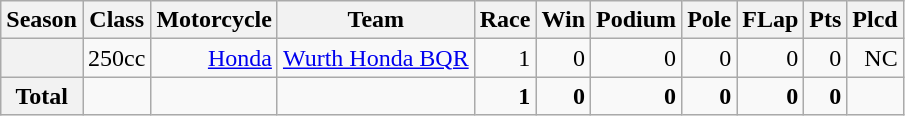<table class="wikitable">
<tr>
<th>Season</th>
<th>Class</th>
<th>Motorcycle</th>
<th>Team</th>
<th>Race</th>
<th>Win</th>
<th>Podium</th>
<th>Pole</th>
<th>FLap</th>
<th>Pts</th>
<th>Plcd</th>
</tr>
<tr align="right">
<th></th>
<td>250cc</td>
<td><a href='#'>Honda</a></td>
<td><a href='#'>Wurth Honda BQR</a></td>
<td>1</td>
<td>0</td>
<td>0</td>
<td>0</td>
<td>0</td>
<td>0</td>
<td>NC</td>
</tr>
<tr align="right">
<th>Total</th>
<td></td>
<td></td>
<td></td>
<td><strong>1</strong></td>
<td><strong>0</strong></td>
<td><strong>0</strong></td>
<td><strong>0</strong></td>
<td><strong>0</strong></td>
<td><strong>0</strong></td>
<td></td>
</tr>
</table>
